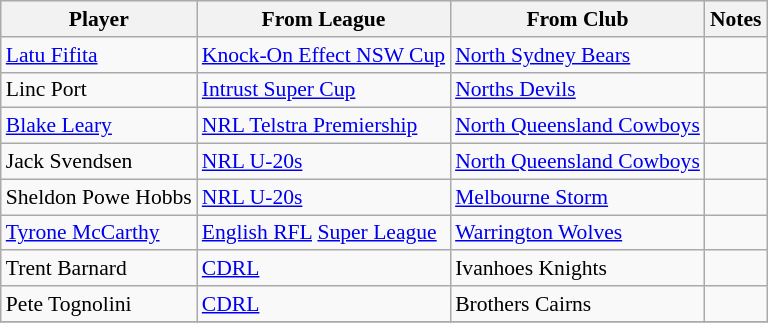<table class="wikitable" style="font-size:90%">
<tr bgcolor="#efefef">
<th width=" ">Player</th>
<th width=" ">From League</th>
<th width=" ">From Club</th>
<th width=" ">Notes</th>
</tr>
<tr>
<td><a href='#'>Latu Fifita</a></td>
<td><a href='#'>Knock-On Effect NSW Cup</a></td>
<td> <a href='#'>North Sydney Bears</a></td>
<td></td>
</tr>
<tr>
<td>Linc Port</td>
<td><a href='#'>Intrust Super Cup</a></td>
<td> <a href='#'>Norths Devils</a></td>
<td></td>
</tr>
<tr>
<td><a href='#'>Blake Leary</a></td>
<td><a href='#'>NRL Telstra Premiership</a></td>
<td> <a href='#'>North Queensland Cowboys</a></td>
<td></td>
</tr>
<tr>
<td>Jack Svendsen</td>
<td><a href='#'>NRL U-20s</a></td>
<td> <a href='#'>North Queensland Cowboys</a></td>
<td></td>
</tr>
<tr>
<td>Sheldon Powe Hobbs</td>
<td><a href='#'>NRL U-20s</a></td>
<td> <a href='#'>Melbourne Storm</a></td>
<td></td>
</tr>
<tr>
<td><a href='#'>Tyrone McCarthy</a></td>
<td><a href='#'>English RFL</a> <a href='#'>Super League</a></td>
<td>  <a href='#'>Warrington Wolves</a></td>
<td></td>
</tr>
<tr>
<td>Trent Barnard</td>
<td><a href='#'>CDRL</a></td>
<td> Ivanhoes Knights</td>
<td></td>
</tr>
<tr>
<td>Pete Tognolini</td>
<td><a href='#'>CDRL</a></td>
<td> Brothers Cairns</td>
<td></td>
</tr>
<tr>
</tr>
</table>
